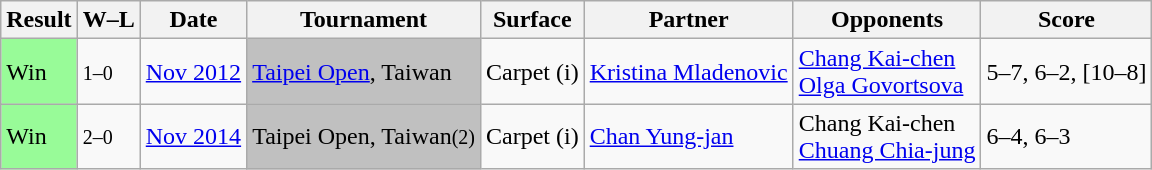<table class="sortable wikitable">
<tr>
<th>Result</th>
<th class="unsortable">W–L</th>
<th>Date</th>
<th>Tournament</th>
<th>Surface</th>
<th>Partner</th>
<th>Opponents</th>
<th class="unsortable">Score</th>
</tr>
<tr>
<td bgcolor=98FB98>Win</td>
<td><small>1–0</small></td>
<td><a href='#'>Nov 2012</a></td>
<td style="background:silver;"><a href='#'>Taipei Open</a>, Taiwan</td>
<td>Carpet (i)</td>
<td> <a href='#'>Kristina Mladenovic</a></td>
<td> <a href='#'>Chang Kai-chen</a> <br>  <a href='#'>Olga Govortsova</a></td>
<td>5–7, 6–2, [10–8]</td>
</tr>
<tr>
<td bgcolor=98FB98>Win</td>
<td><small>2–0</small></td>
<td><a href='#'>Nov 2014</a></td>
<td style="background:silver;">Taipei Open, Taiwan<small>(2)</small></td>
<td>Carpet (i)</td>
<td> <a href='#'>Chan Yung-jan</a></td>
<td> Chang Kai-chen <br>  <a href='#'>Chuang Chia-jung</a></td>
<td>6–4, 6–3</td>
</tr>
</table>
